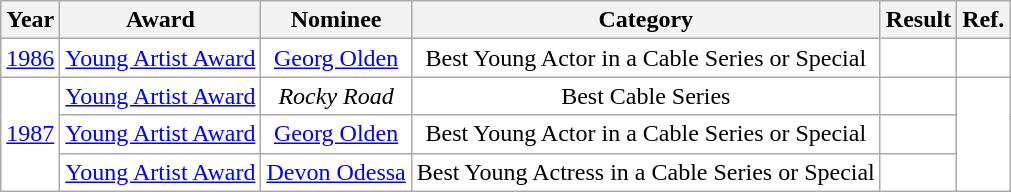<table class="wikitable" rowspan=5; style="text-align: center; background:#ffffff;">
<tr>
<th>Year</th>
<th>Award</th>
<th>Nominee</th>
<th>Category</th>
<th>Result</th>
<th>Ref.</th>
</tr>
<tr>
<td><a href='#'>1986</a></td>
<td><a href='#'>Young Artist Award</a></td>
<td><a href='#'>Georg Olden</a></td>
<td>Best Young Actor in a Cable Series or Special</td>
<td></td>
<td></td>
</tr>
<tr>
<td rowspan=3><a href='#'>1987</a></td>
<td><a href='#'>Young Artist Award</a></td>
<td><em>Rocky Road</em></td>
<td>Best Cable Series</td>
<td></td>
<td rowspan=3></td>
</tr>
<tr>
<td><a href='#'>Young Artist Award</a></td>
<td><a href='#'>Georg Olden</a></td>
<td>Best Young Actor in a Cable Series or Special</td>
<td></td>
</tr>
<tr>
<td><a href='#'>Young Artist Award</a></td>
<td><a href='#'>Devon Odessa</a></td>
<td>Best Young Actress in a Cable Series or Special</td>
<td></td>
</tr>
</table>
